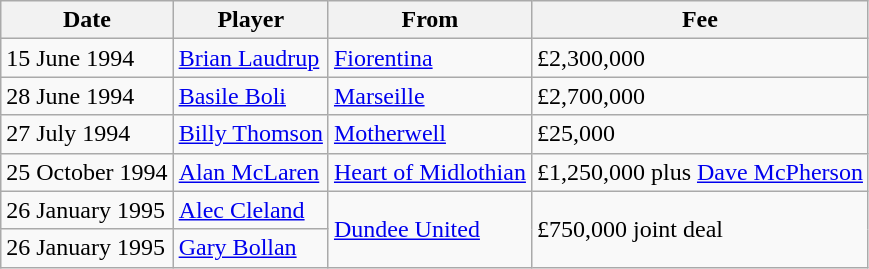<table class="wikitable sortable">
<tr>
<th>Date</th>
<th>Player</th>
<th>From</th>
<th>Fee</th>
</tr>
<tr>
<td>15 June 1994</td>
<td> <a href='#'>Brian Laudrup</a></td>
<td> <a href='#'>Fiorentina</a></td>
<td>£2,300,000</td>
</tr>
<tr>
<td>28 June 1994</td>
<td> <a href='#'>Basile Boli</a></td>
<td> <a href='#'>Marseille</a></td>
<td>£2,700,000</td>
</tr>
<tr>
<td>27 July 1994</td>
<td> <a href='#'>Billy Thomson</a></td>
<td> <a href='#'>Motherwell</a></td>
<td>£25,000</td>
</tr>
<tr>
<td>25 October 1994</td>
<td> <a href='#'>Alan McLaren</a></td>
<td> <a href='#'>Heart of Midlothian</a></td>
<td>£1,250,000 plus <a href='#'>Dave McPherson</a></td>
</tr>
<tr>
<td>26 January 1995</td>
<td> <a href='#'>Alec Cleland</a></td>
<td rowspan=2> <a href='#'>Dundee United</a></td>
<td rowspan=2>£750,000 joint deal</td>
</tr>
<tr>
<td>26 January 1995</td>
<td> <a href='#'>Gary Bollan</a></td>
</tr>
</table>
